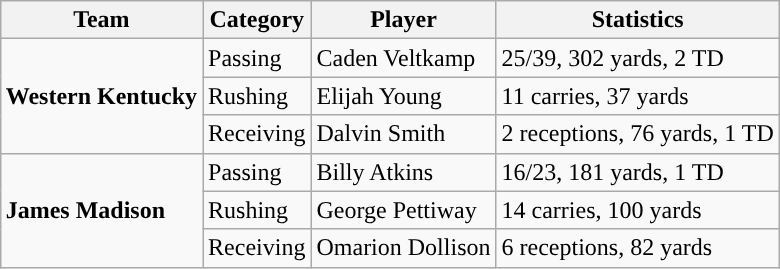<table class="wikitable" style="float: right;">
<tr>
<th>Team</th>
<th>Category</th>
<th>Player</th>
<th>Statistics</th>
</tr>
<tr>
<td rowspan=3><strong>Western Kentucky</strong></td>
<td>Passing</td>
<td>Caden Veltkamp</td>
<td>25/39, 302 yards, 2 TD</td>
</tr>
<tr>
<td>Rushing</td>
<td>Elijah Young</td>
<td>11 carries, 37 yards</td>
</tr>
<tr>
<td>Receiving</td>
<td>Dalvin Smith</td>
<td>2 receptions, 76 yards, 1 TD</td>
</tr>
<tr>
<td rowspan=3><strong>James Madison</strong></td>
<td>Passing</td>
<td>Billy Atkins</td>
<td>16/23, 181 yards, 1 TD</td>
</tr>
<tr>
<td>Rushing</td>
<td>George Pettiway</td>
<td>14 carries, 100 yards</td>
</tr>
<tr>
<td>Receiving</td>
<td>Omarion Dollison</td>
<td>6 receptions, 82 yards</td>
</tr>
</table>
